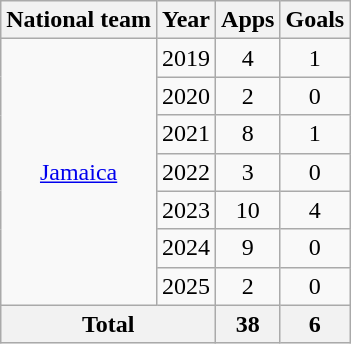<table class="wikitable" style="text-align:center">
<tr>
<th>National team</th>
<th>Year</th>
<th>Apps</th>
<th>Goals</th>
</tr>
<tr>
<td rowspan="7"><a href='#'>Jamaica</a></td>
<td>2019</td>
<td>4</td>
<td>1</td>
</tr>
<tr>
<td>2020</td>
<td>2</td>
<td>0</td>
</tr>
<tr>
<td>2021</td>
<td>8</td>
<td>1</td>
</tr>
<tr>
<td>2022</td>
<td>3</td>
<td>0</td>
</tr>
<tr>
<td>2023</td>
<td>10</td>
<td>4</td>
</tr>
<tr>
<td>2024</td>
<td>9</td>
<td>0</td>
</tr>
<tr>
<td>2025</td>
<td>2</td>
<td>0</td>
</tr>
<tr>
<th colspan="2">Total</th>
<th>38</th>
<th>6</th>
</tr>
</table>
